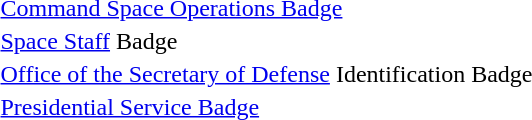<table>
<tr>
<td></td>
<td><a href='#'>Command Space Operations Badge</a></td>
</tr>
<tr>
<td></td>
<td><a href='#'>Space Staff</a> Badge</td>
</tr>
<tr>
<td></td>
<td><a href='#'>Office of the Secretary of Defense</a> Identification Badge</td>
</tr>
<tr>
<td></td>
<td><a href='#'>Presidential Service Badge</a></td>
</tr>
</table>
